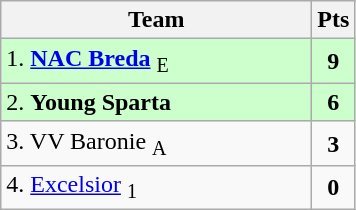<table class="wikitable" style="text-align:center; float:left; margin-right:1em">
<tr>
<th style="width:200px">Team</th>
<th width=20>Pts</th>
</tr>
<tr bgcolor=ccffcc>
<td align=left>1. <strong><a href='#'>NAC Breda</a></strong> <sub>E</sub></td>
<td><strong>9</strong></td>
</tr>
<tr bgcolor=ccffcc>
<td align=left>2. <strong>Young Sparta</strong></td>
<td><strong>6</strong></td>
</tr>
<tr>
<td align=left>3. VV Baronie <sub>A</sub></td>
<td><strong>3</strong></td>
</tr>
<tr>
<td align=left>4. <a href='#'>Excelsior</a> <sub>1</sub></td>
<td><strong>0</strong></td>
</tr>
</table>
